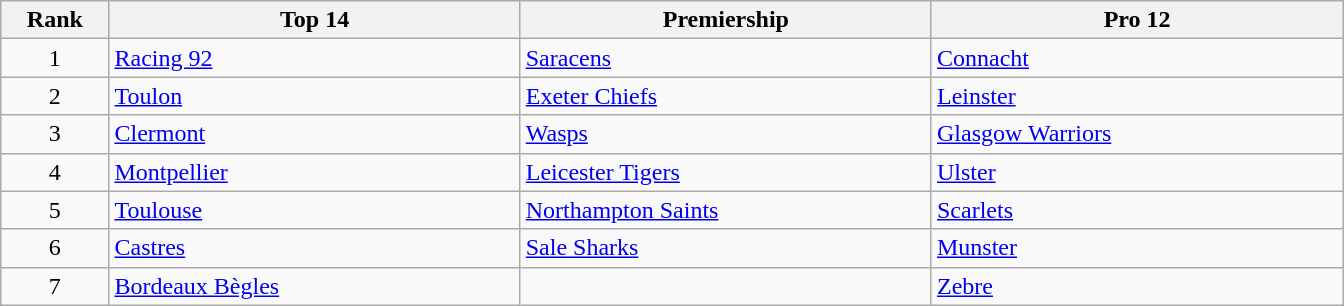<table class="wikitable">
<tr>
<th width=5%>Rank</th>
<th width=19%>Top 14</th>
<th width=19%>Premiership</th>
<th width=19%>Pro 12</th>
</tr>
<tr>
<td align=center>1</td>
<td> <a href='#'>Racing 92</a></td>
<td> <a href='#'>Saracens</a></td>
<td> <a href='#'>Connacht</a></td>
</tr>
<tr>
<td align=center>2</td>
<td> <a href='#'>Toulon</a></td>
<td> <a href='#'>Exeter Chiefs</a></td>
<td> <a href='#'>Leinster</a></td>
</tr>
<tr>
<td align=center>3</td>
<td> <a href='#'>Clermont</a></td>
<td> <a href='#'>Wasps</a></td>
<td> <a href='#'>Glasgow Warriors</a></td>
</tr>
<tr>
<td align=center>4</td>
<td> <a href='#'>Montpellier</a></td>
<td> <a href='#'>Leicester Tigers</a></td>
<td> <a href='#'>Ulster</a></td>
</tr>
<tr>
<td align=center>5</td>
<td> <a href='#'>Toulouse</a></td>
<td> <a href='#'>Northampton Saints</a></td>
<td> <a href='#'>Scarlets</a></td>
</tr>
<tr>
<td align=center>6</td>
<td> <a href='#'>Castres</a></td>
<td> <a href='#'>Sale Sharks</a></td>
<td> <a href='#'>Munster</a></td>
</tr>
<tr>
<td align=center>7</td>
<td> <a href='#'>Bordeaux Bègles</a></td>
<td></td>
<td> <a href='#'>Zebre</a></td>
</tr>
</table>
